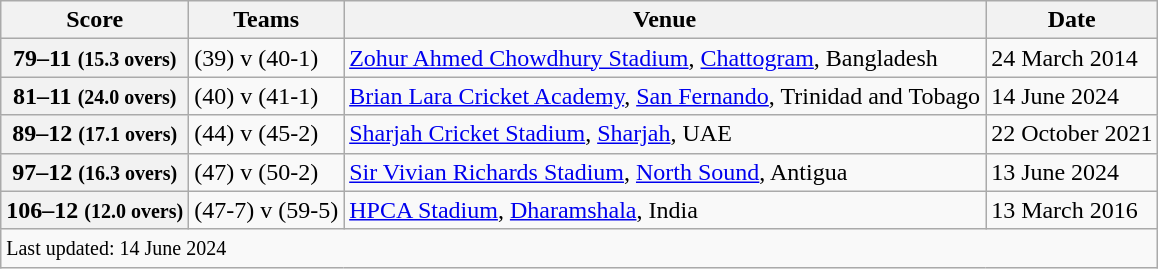<table class="wikitable sortable">
<tr>
<th>Score</th>
<th>Teams</th>
<th>Venue</th>
<th>Date</th>
</tr>
<tr>
<th>79–11 <small>(15.3 overs)</small></th>
<td> (39) v  (40-1)</td>
<td><a href='#'>Zohur Ahmed Chowdhury Stadium</a>, <a href='#'>Chattogram</a>, Bangladesh</td>
<td>24 March 2014</td>
</tr>
<tr>
<th>81–11 <small>(24.0 overs)</small></th>
<td> (40) v  (41-1)</td>
<td><a href='#'>Brian Lara Cricket Academy</a>, <a href='#'>San Fernando</a>, Trinidad and Tobago</td>
<td>14 June 2024</td>
</tr>
<tr>
<th>89–12 <small>(17.1 overs)</small></th>
<td> (44) v  (45-2)</td>
<td><a href='#'>Sharjah Cricket Stadium</a>, <a href='#'>Sharjah</a>, UAE</td>
<td>22 October 2021</td>
</tr>
<tr>
<th>97–12 <small>(16.3 overs)</small></th>
<td> (47) v  (50-2)</td>
<td><a href='#'>Sir Vivian Richards Stadium</a>, <a href='#'>North Sound</a>, Antigua</td>
<td>13 June 2024</td>
</tr>
<tr>
<th>106–12 <small>(12.0 overs)</small></th>
<td> (47-7) v  (59-5)</td>
<td><a href='#'>HPCA Stadium</a>, <a href='#'>Dharamshala</a>, India</td>
<td>13 March 2016</td>
</tr>
<tr>
<td colspan="6"><small>Last updated: 14 June 2024</small></td>
</tr>
</table>
